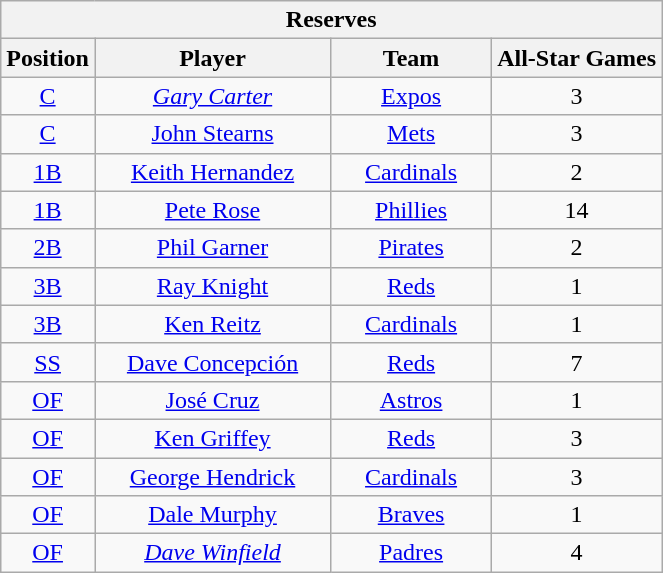<table class="wikitable" style="font-size: 100%; text-align:center;">
<tr>
<th colspan="4">Reserves</th>
</tr>
<tr>
<th>Position</th>
<th width="150">Player</th>
<th width="100">Team</th>
<th>All-Star Games</th>
</tr>
<tr>
<td><a href='#'>C</a></td>
<td><em><a href='#'>Gary Carter</a></em></td>
<td><a href='#'>Expos</a></td>
<td>3</td>
</tr>
<tr>
<td><a href='#'>C</a></td>
<td><a href='#'>John Stearns</a></td>
<td><a href='#'>Mets</a></td>
<td>3</td>
</tr>
<tr>
<td><a href='#'>1B</a></td>
<td><a href='#'>Keith Hernandez</a></td>
<td><a href='#'>Cardinals</a></td>
<td>2</td>
</tr>
<tr>
<td><a href='#'>1B</a></td>
<td><a href='#'>Pete Rose</a></td>
<td><a href='#'>Phillies</a></td>
<td>14</td>
</tr>
<tr>
<td><a href='#'>2B</a></td>
<td><a href='#'>Phil Garner</a></td>
<td><a href='#'>Pirates</a></td>
<td>2</td>
</tr>
<tr>
<td><a href='#'>3B</a></td>
<td><a href='#'>Ray Knight</a></td>
<td><a href='#'>Reds</a></td>
<td>1</td>
</tr>
<tr>
<td><a href='#'>3B</a></td>
<td><a href='#'>Ken Reitz</a></td>
<td><a href='#'>Cardinals</a></td>
<td>1</td>
</tr>
<tr>
<td><a href='#'>SS</a></td>
<td><a href='#'>Dave Concepción</a></td>
<td><a href='#'>Reds</a></td>
<td>7</td>
</tr>
<tr>
<td><a href='#'>OF</a></td>
<td><a href='#'>José Cruz</a></td>
<td><a href='#'>Astros</a></td>
<td>1</td>
</tr>
<tr>
<td><a href='#'>OF</a></td>
<td><a href='#'>Ken Griffey</a></td>
<td><a href='#'>Reds</a></td>
<td>3</td>
</tr>
<tr>
<td><a href='#'>OF</a></td>
<td><a href='#'>George Hendrick</a></td>
<td><a href='#'>Cardinals</a></td>
<td>3</td>
</tr>
<tr>
<td><a href='#'>OF</a></td>
<td><a href='#'>Dale Murphy</a></td>
<td><a href='#'>Braves</a></td>
<td>1</td>
</tr>
<tr>
<td><a href='#'>OF</a></td>
<td><em><a href='#'>Dave Winfield</a></em></td>
<td><a href='#'>Padres</a></td>
<td>4</td>
</tr>
</table>
